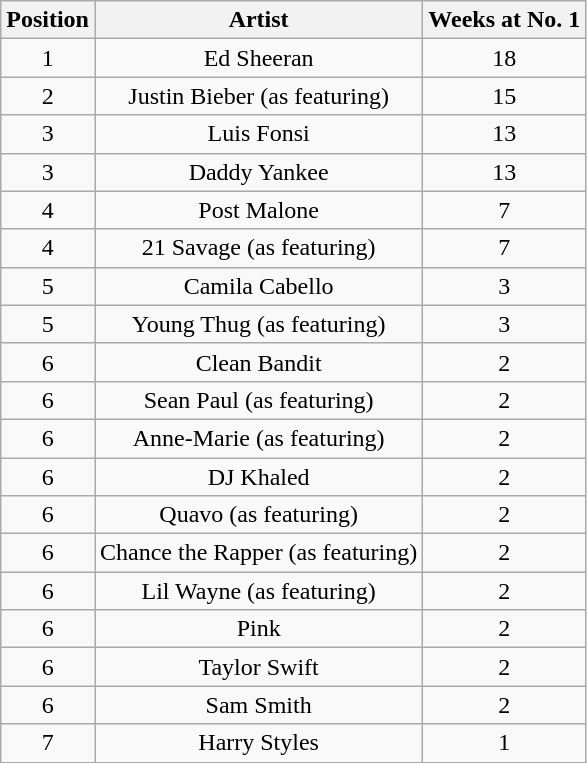<table class="wikitable">
<tr>
<th style="text-align: center;">Position</th>
<th style="text-align: center;">Artist</th>
<th style="text-align: center;">Weeks at No. 1</th>
</tr>
<tr>
<td style="text-align: center;">1</td>
<td style="text-align: center;">Ed Sheeran</td>
<td style="text-align: center;">18</td>
</tr>
<tr>
<td style="text-align: center;">2</td>
<td style="text-align: center;">Justin Bieber (as featuring)</td>
<td style="text-align: center;">15</td>
</tr>
<tr>
<td style="text-align: center;">3</td>
<td style="text-align: center;">Luis Fonsi</td>
<td style="text-align: center;">13</td>
</tr>
<tr>
<td style="text-align: center;">3</td>
<td style="text-align: center;">Daddy Yankee</td>
<td style="text-align: center;">13</td>
</tr>
<tr>
<td style="text-align: center;">4</td>
<td style="text-align: center;">Post Malone</td>
<td style="text-align: center;">7</td>
</tr>
<tr>
<td style="text-align: center;">4</td>
<td style="text-align: center;">21 Savage (as featuring)</td>
<td style="text-align: center;">7</td>
</tr>
<tr>
<td style="text-align: center;">5</td>
<td style="text-align: center;">Camila Cabello</td>
<td style="text-align: center;">3</td>
</tr>
<tr>
<td style="text-align: center;">5</td>
<td style="text-align: center;">Young Thug (as featuring)</td>
<td style="text-align: center;">3</td>
</tr>
<tr>
<td style="text-align: center;">6</td>
<td style="text-align: center;">Clean Bandit</td>
<td style="text-align: center;">2</td>
</tr>
<tr>
<td style="text-align: center;">6</td>
<td style="text-align: center;">Sean Paul (as featuring)</td>
<td style="text-align: center;">2</td>
</tr>
<tr>
<td style="text-align: center;">6</td>
<td style="text-align: center;">Anne-Marie (as featuring)</td>
<td style="text-align: center;">2</td>
</tr>
<tr>
<td style="text-align: center;">6</td>
<td style="text-align: center;">DJ Khaled</td>
<td style="text-align: center;">2</td>
</tr>
<tr>
<td style="text-align: center;">6</td>
<td style="text-align: center;">Quavo (as featuring)</td>
<td style="text-align: center;">2</td>
</tr>
<tr>
<td style="text-align: center;">6</td>
<td style="text-align: center;">Chance the Rapper (as featuring)</td>
<td style="text-align: center;">2</td>
</tr>
<tr>
<td style="text-align: center;">6</td>
<td style="text-align: center;">Lil Wayne (as featuring)</td>
<td style="text-align: center;">2</td>
</tr>
<tr>
<td style="text-align: center;">6</td>
<td style="text-align: center;">Pink</td>
<td style="text-align: center;">2</td>
</tr>
<tr>
<td style="text-align: center;">6</td>
<td style="text-align: center;">Taylor Swift</td>
<td style="text-align: center;">2</td>
</tr>
<tr>
<td style="text-align: center;">6</td>
<td style="text-align: center;">Sam Smith</td>
<td style="text-align: center;">2</td>
</tr>
<tr>
<td style="text-align: center;">7</td>
<td style="text-align: center;">Harry Styles</td>
<td style="text-align: center;">1</td>
</tr>
</table>
